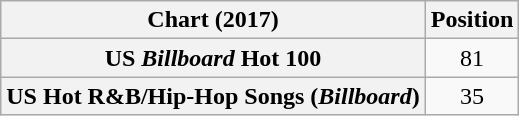<table class="wikitable sortable plainrowheaders" style="text-align:center">
<tr>
<th scope="col">Chart (2017)</th>
<th scope="col">Position</th>
</tr>
<tr>
<th scope="row">US <em>Billboard</em> Hot 100</th>
<td>81</td>
</tr>
<tr>
<th scope="row">US Hot R&B/Hip-Hop Songs (<em>Billboard</em>)</th>
<td>35</td>
</tr>
</table>
